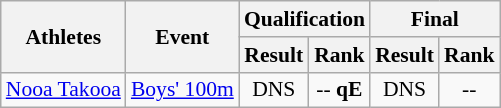<table class="wikitable" border="1" style="font-size:90%">
<tr>
<th rowspan=2>Athletes</th>
<th rowspan=2>Event</th>
<th colspan=2>Qualification</th>
<th colspan=2>Final</th>
</tr>
<tr>
<th>Result</th>
<th>Rank</th>
<th>Result</th>
<th>Rank</th>
</tr>
<tr>
<td><a href='#'>Nooa Takooa</a></td>
<td><a href='#'>Boys' 100m</a></td>
<td align=center>DNS</td>
<td align=center>-- <strong>qE</strong></td>
<td align=center>DNS</td>
<td align=center>--</td>
</tr>
</table>
